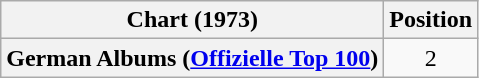<table class="wikitable plainrowheaders" style="text-align:center">
<tr>
<th scope="col">Chart (1973)</th>
<th scope="col">Position</th>
</tr>
<tr>
<th scope="row">German Albums (<a href='#'>Offizielle Top 100</a>)</th>
<td>2</td>
</tr>
</table>
